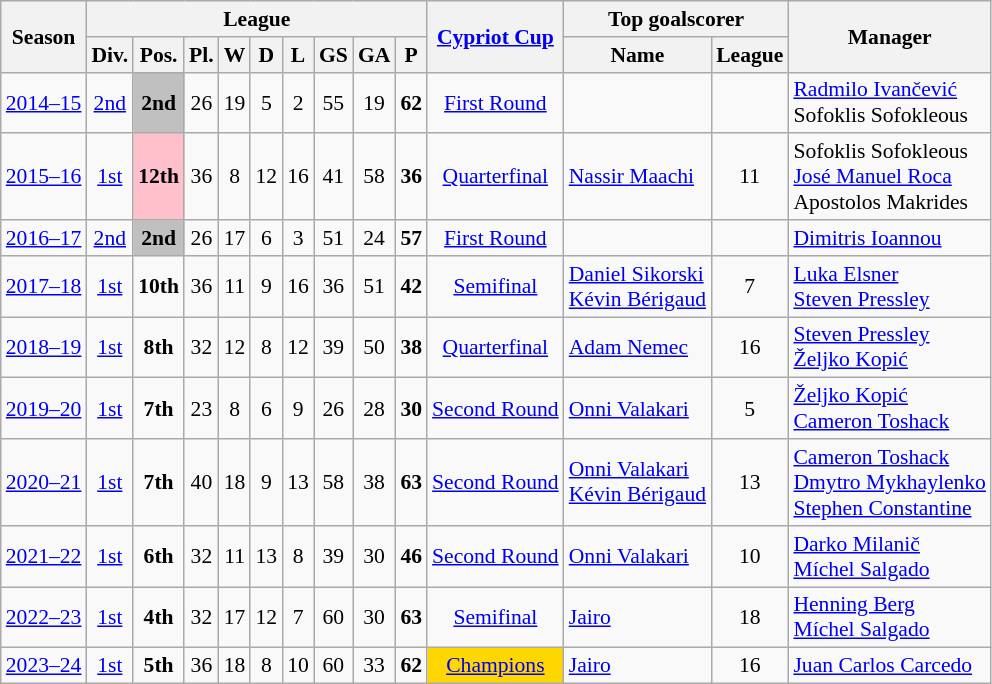<table class="wikitable mw-collapsible mw-collapsed"  style="font-size:90%; text-align:center;">
<tr style="background:#efefef;">
<th rowspan="2">Season</th>
<th colspan="9">League</th>
<th rowspan="2"><a href='#'>Cypriot Cup</a></th>
<th colspan="2">Top goalscorer</th>
<th rowspan="2">Manager</th>
</tr>
<tr>
<th>Div.</th>
<th>Pos.</th>
<th>Pl.</th>
<th>W</th>
<th>D</th>
<th>L</th>
<th>GS</th>
<th>GA</th>
<th>P</th>
<th>Name</th>
<th>League</th>
</tr>
<tr>
<td align=center><a href='#'>2014–15</a></td>
<td align=center><a href='#'>2nd</a></td>
<td style="text-align:center; background:silver;"><strong>2nd</strong></td>
<td align=center>26</td>
<td align=center>19</td>
<td align=center>5</td>
<td align=center>2</td>
<td align=center>55</td>
<td align=center>19</td>
<td align=center><strong>62</strong></td>
<td align=center><a href='#'>First Round</a></td>
<td align=left></td>
<td align=center></td>
<td align=left> <a href='#'>Radmilo Ivančević</a> <br>  Sofoklis Sofokleous</td>
</tr>
<tr>
<td align=center><a href='#'>2015–16</a></td>
<td align=center><a href='#'>1st</a></td>
<td style="text-align:center; background:pink;"><strong>12th</strong></td>
<td align=center>36</td>
<td align=center>8</td>
<td align=center>12</td>
<td align=center>16</td>
<td align=center>41</td>
<td align=center>58</td>
<td align=center><strong>36</strong></td>
<td align=center><a href='#'>Quarterfinal</a></td>
<td align=left> <a href='#'>Nassir Maachi</a></td>
<td align=center>11</td>
<td align=left> Sofoklis Sofokleous <br>  <a href='#'>José Manuel Roca</a> <br>  Apostolos Makrides</td>
</tr>
<tr>
<td align=center><a href='#'>2016–17</a></td>
<td align=center><a href='#'>2nd</a></td>
<td style="text-align:center; background:silver;"><strong>2nd</strong></td>
<td align=center>26</td>
<td align=center>17</td>
<td align=center>6</td>
<td align=center>3</td>
<td align=center>51</td>
<td align=center>24</td>
<td align=center><strong>57</strong></td>
<td align=center><a href='#'>First Round</a></td>
<td align=left></td>
<td align=center></td>
<td align=left> <a href='#'>Dimitris Ioannou</a></td>
</tr>
<tr>
<td align=center><a href='#'>2017–18</a></td>
<td align=center><a href='#'>1st</a></td>
<td align=center><strong>10th</strong></td>
<td align=center>36</td>
<td align=center>11</td>
<td align=center>9</td>
<td align=center>16</td>
<td align=center>36</td>
<td align=center>51</td>
<td align=center><strong>42</strong></td>
<td align=center><a href='#'>Semifinal</a></td>
<td align=left> <a href='#'>Daniel Sikorski</a> <br>  <a href='#'>Kévin Bérigaud</a></td>
<td align=center>7</td>
<td align=left> <a href='#'>Luka Elsner</a> <br>  <a href='#'>Steven Pressley</a></td>
</tr>
<tr>
<td align=center><a href='#'>2018–19</a></td>
<td align=center><a href='#'>1st</a></td>
<td align=center><strong>8th</strong></td>
<td align=center>32</td>
<td align=center>12</td>
<td align=center>8</td>
<td align=center>12</td>
<td align=center>39</td>
<td align=center>50</td>
<td align=center><strong>38</strong></td>
<td align=center><a href='#'>Quarterfinal</a></td>
<td align=left> <a href='#'>Adam Nemec</a></td>
<td align=center>16</td>
<td align=left> <a href='#'>Steven Pressley</a> <br>  <a href='#'>Željko Kopić</a></td>
</tr>
<tr>
<td align=center><a href='#'>2019–20</a></td>
<td align=center><a href='#'>1st</a></td>
<td align=center><strong>7th</strong></td>
<td align=center>23</td>
<td align=center>8</td>
<td align=center>6</td>
<td align=center>9</td>
<td align=center>26</td>
<td align=center>28</td>
<td align=center><strong>30</strong></td>
<td align=center><a href='#'>Second Round</a></td>
<td align=left> <a href='#'>Onni Valakari</a></td>
<td align=center>5</td>
<td align=left> <a href='#'>Željko Kopić</a> <br>  <a href='#'>Cameron Toshack</a></td>
</tr>
<tr>
<td align=center><a href='#'>2020–21</a></td>
<td align=center><a href='#'>1st</a></td>
<td align=center><strong>7th</strong></td>
<td align=center>40</td>
<td align=center>18</td>
<td align=center>9</td>
<td align=center>13</td>
<td align=center>58</td>
<td align=center>38</td>
<td align=center><strong>63</strong></td>
<td align=center><a href='#'>Second Round</a></td>
<td align=left> <a href='#'>Onni Valakari</a> <br>  <a href='#'>Kévin Bérigaud</a></td>
<td align=center>13</td>
<td align=left> <a href='#'>Cameron Toshack</a> <br>  <a href='#'>Dmytro Mykhaylenko</a> <br>  <a href='#'>Stephen Constantine</a></td>
</tr>
<tr>
<td align=center><a href='#'>2021–22</a></td>
<td align=center><a href='#'>1st</a></td>
<td align=center><strong>6th</strong></td>
<td align=center>32</td>
<td align=center>11</td>
<td align=center>13</td>
<td align=center>8</td>
<td align=center>39</td>
<td align=center>30</td>
<td align=center><strong>46</strong></td>
<td align=center><a href='#'>Second Round</a></td>
<td align=left> <a href='#'>Onni Valakari</a></td>
<td align=center>10</td>
<td align=left> <a href='#'>Darko Milanič</a> <br>  <a href='#'>Míchel Salgado</a> </td>
</tr>
<tr>
<td align=center><a href='#'>2022–23</a></td>
<td align=center><a href='#'>1st</a></td>
<td align=center><strong>4th</strong></td>
<td align=center>32</td>
<td align=center>17</td>
<td align=center>12</td>
<td align=center>7</td>
<td align=center>60</td>
<td align=center>30</td>
<td align=center><strong>63</strong></td>
<td align=center><a href='#'>Semifinal</a></td>
<td align=left> <a href='#'>Jairo</a></td>
<td align=center>18</td>
<td align=left> <a href='#'>Henning Berg</a> <br>  <a href='#'>Míchel Salgado</a> </td>
</tr>
<tr>
<td align=center><a href='#'>2023–24</a></td>
<td align=center><a href='#'>1st</a></td>
<td align=center><strong>5th</strong></td>
<td align=center>36</td>
<td align=center>18</td>
<td align=center>8</td>
<td align=center>10</td>
<td align=center>60</td>
<td align=center>33</td>
<td align=center><strong>62</strong></td>
<td align=center bgcolor=gold><a href='#'>Champions</a></td>
<td align=left> <a href='#'>Jairo</a></td>
<td align=center>16</td>
<td align=left> <a href='#'>Juan Carlos Carcedo</a></td>
</tr>
</table>
